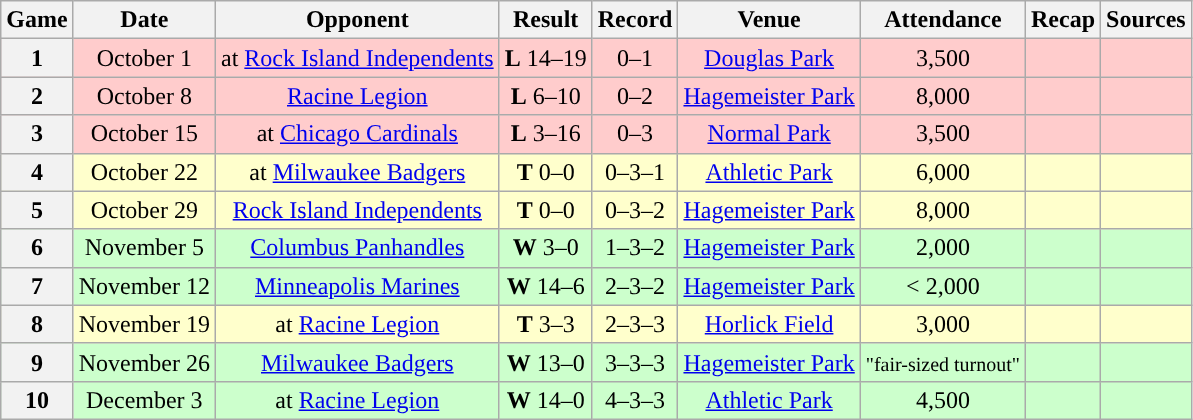<table class="wikitable" style="text-align:center">
<tr>
<th>Game</th>
<th>Date</th>
<th>Opponent</th>
<th>Result</th>
<th>Record</th>
<th>Venue</th>
<th>Attendance</th>
<th>Recap</th>
<th>Sources</th>
</tr>
<tr style="background:#fcc">
<th>1</th>
<td>October 1</td>
<td>at <a href='#'>Rock Island Independents</a></td>
<td><strong>L</strong> 14–19</td>
<td>0–1</td>
<td><a href='#'>Douglas Park</a></td>
<td>3,500</td>
<td></td>
<td></td>
</tr>
<tr style="background:#fcc">
<th>2</th>
<td>October 8</td>
<td><a href='#'>Racine Legion</a></td>
<td><strong>L</strong> 6–10</td>
<td>0–2</td>
<td><a href='#'>Hagemeister Park</a></td>
<td>8,000</td>
<td></td>
<td></td>
</tr>
<tr style="background:#fcc">
<th>3</th>
<td>October 15</td>
<td>at <a href='#'>Chicago Cardinals</a></td>
<td><strong>L</strong> 3–16</td>
<td>0–3</td>
<td><a href='#'>Normal Park</a></td>
<td>3,500</td>
<td></td>
<td></td>
</tr>
<tr style="background:#ffc">
<th>4</th>
<td>October 22</td>
<td>at <a href='#'>Milwaukee Badgers</a></td>
<td><strong>T</strong> 0–0</td>
<td>0–3–1</td>
<td><a href='#'>Athletic Park</a></td>
<td>6,000</td>
<td></td>
<td></td>
</tr>
<tr style="background:#ffc">
<th>5</th>
<td>October 29</td>
<td><a href='#'>Rock Island Independents</a></td>
<td><strong>T</strong> 0–0</td>
<td>0–3–2</td>
<td><a href='#'>Hagemeister Park</a></td>
<td>8,000</td>
<td></td>
<td></td>
</tr>
<tr style="background:#cfc">
<th>6</th>
<td>November 5</td>
<td><a href='#'>Columbus Panhandles</a></td>
<td><strong>W</strong> 3–0</td>
<td>1–3–2</td>
<td><a href='#'>Hagemeister Park</a></td>
<td>2,000</td>
<td></td>
<td></td>
</tr>
<tr style="background:#cfc">
<th>7</th>
<td>November 12</td>
<td><a href='#'>Minneapolis Marines</a></td>
<td><strong>W</strong> 14–6</td>
<td>2–3–2</td>
<td><a href='#'>Hagemeister Park</a></td>
<td>< 2,000</td>
<td></td>
<td></td>
</tr>
<tr style="background:#ffc">
<th>8</th>
<td>November 19</td>
<td>at <a href='#'>Racine Legion</a></td>
<td><strong>T</strong> 3–3</td>
<td>2–3–3</td>
<td><a href='#'>Horlick Field</a></td>
<td>3,000</td>
<td></td>
<td></td>
</tr>
<tr style="background:#cfc">
<th>9</th>
<td>November 26</td>
<td><a href='#'>Milwaukee Badgers</a></td>
<td><strong>W</strong> 13–0</td>
<td>3–3–3</td>
<td><a href='#'>Hagemeister Park</a></td>
<td><small>"fair-sized turnout"</small></td>
<td></td>
<td></td>
</tr>
<tr style="background:#cfc">
<th>10</th>
<td>December 3</td>
<td>at <a href='#'>Racine Legion</a></td>
<td><strong>W</strong> 14–0</td>
<td>4–3–3</td>
<td><a href='#'>Athletic Park</a></td>
<td>4,500</td>
<td></td>
<td></td>
</tr>
</table>
